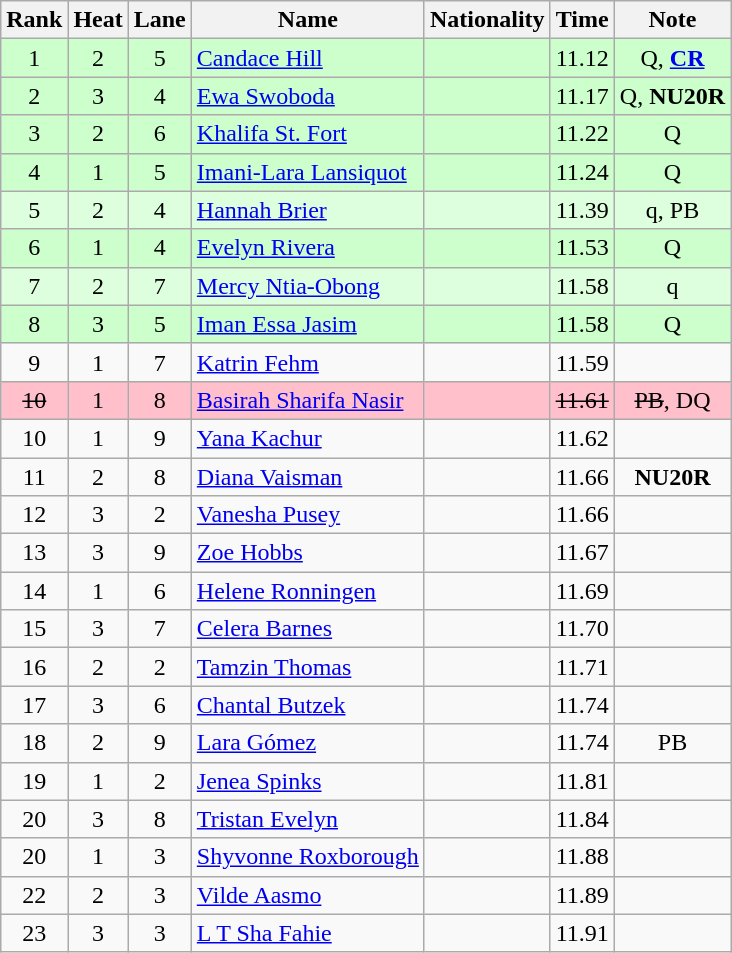<table class="wikitable sortable" style="text-align:center">
<tr>
<th>Rank</th>
<th>Heat</th>
<th>Lane</th>
<th>Name</th>
<th>Nationality</th>
<th>Time</th>
<th>Note</th>
</tr>
<tr bgcolor=ccffcc>
<td>1</td>
<td>2</td>
<td>5</td>
<td align=left><a href='#'>Candace Hill</a></td>
<td align=left></td>
<td>11.12</td>
<td>Q, <strong><a href='#'>CR</a></strong></td>
</tr>
<tr bgcolor=ccffcc>
<td>2</td>
<td>3</td>
<td>4</td>
<td align=left><a href='#'>Ewa Swoboda</a></td>
<td align=left></td>
<td>11.17</td>
<td>Q, <strong>NU20R</strong></td>
</tr>
<tr bgcolor=ccffcc>
<td>3</td>
<td>2</td>
<td>6</td>
<td align=left><a href='#'>Khalifa St. Fort</a></td>
<td align=left></td>
<td>11.22</td>
<td>Q</td>
</tr>
<tr bgcolor=ccffcc>
<td>4</td>
<td>1</td>
<td>5</td>
<td align=left><a href='#'>Imani-Lara Lansiquot</a></td>
<td align=left></td>
<td>11.24</td>
<td>Q</td>
</tr>
<tr bgcolor=ddffdd>
<td>5</td>
<td>2</td>
<td>4</td>
<td align=left><a href='#'>Hannah Brier</a></td>
<td align=left></td>
<td>11.39</td>
<td>q, PB</td>
</tr>
<tr bgcolor=ccffcc>
<td>6</td>
<td>1</td>
<td>4</td>
<td align=left><a href='#'>Evelyn Rivera</a></td>
<td align=left></td>
<td>11.53</td>
<td>Q</td>
</tr>
<tr bgcolor=ddffdd>
<td>7</td>
<td>2</td>
<td>7</td>
<td align=left><a href='#'>Mercy Ntia-Obong</a></td>
<td align=left></td>
<td>11.58</td>
<td>q</td>
</tr>
<tr bgcolor=ccffcc>
<td>8</td>
<td>3</td>
<td>5</td>
<td align=left><a href='#'>Iman Essa Jasim</a></td>
<td align=left></td>
<td>11.58</td>
<td>Q</td>
</tr>
<tr>
<td>9</td>
<td>1</td>
<td>7</td>
<td align=left><a href='#'>Katrin Fehm</a></td>
<td align=left></td>
<td>11.59</td>
<td></td>
</tr>
<tr bgcolor=pink>
<td><s>10 </s></td>
<td>1</td>
<td>8</td>
<td align=left><a href='#'>Basirah Sharifa Nasir</a></td>
<td align=left></td>
<td><s>11.61 </s></td>
<td><s>PB</s>, DQ</td>
</tr>
<tr>
<td>10</td>
<td>1</td>
<td>9</td>
<td align=left><a href='#'>Yana Kachur</a></td>
<td align=left></td>
<td>11.62</td>
<td></td>
</tr>
<tr>
<td>11</td>
<td>2</td>
<td>8</td>
<td align=left><a href='#'>Diana Vaisman</a></td>
<td align=left></td>
<td>11.66</td>
<td><strong>NU20R</strong></td>
</tr>
<tr>
<td>12</td>
<td>3</td>
<td>2</td>
<td align=left><a href='#'>Vanesha Pusey</a></td>
<td align=left></td>
<td>11.66</td>
<td></td>
</tr>
<tr>
<td>13</td>
<td>3</td>
<td>9</td>
<td align=left><a href='#'>Zoe Hobbs</a></td>
<td align=left></td>
<td>11.67</td>
<td></td>
</tr>
<tr>
<td>14</td>
<td>1</td>
<td>6</td>
<td align=left><a href='#'>Helene Ronningen</a></td>
<td align=left></td>
<td>11.69</td>
<td></td>
</tr>
<tr>
<td>15</td>
<td>3</td>
<td>7</td>
<td align=left><a href='#'>Celera Barnes</a></td>
<td align=left></td>
<td>11.70</td>
<td></td>
</tr>
<tr>
<td>16</td>
<td>2</td>
<td>2</td>
<td align=left><a href='#'>Tamzin Thomas</a></td>
<td align=left></td>
<td>11.71</td>
<td></td>
</tr>
<tr>
<td>17</td>
<td>3</td>
<td>6</td>
<td align=left><a href='#'>Chantal Butzek</a></td>
<td align=left></td>
<td>11.74</td>
<td></td>
</tr>
<tr>
<td>18</td>
<td>2</td>
<td>9</td>
<td align=left><a href='#'>Lara Gómez</a></td>
<td align=left></td>
<td>11.74</td>
<td>PB</td>
</tr>
<tr>
<td>19</td>
<td>1</td>
<td>2</td>
<td align=left><a href='#'>Jenea Spinks</a></td>
<td align=left></td>
<td>11.81</td>
<td></td>
</tr>
<tr>
<td>20</td>
<td>3</td>
<td>8</td>
<td align=left><a href='#'>Tristan Evelyn</a></td>
<td align=left></td>
<td>11.84</td>
<td></td>
</tr>
<tr>
<td>20</td>
<td>1</td>
<td>3</td>
<td align=left><a href='#'>Shyvonne Roxborough</a></td>
<td align=left></td>
<td>11.88</td>
<td></td>
</tr>
<tr>
<td>22</td>
<td>2</td>
<td>3</td>
<td align=left><a href='#'>Vilde Aasmo</a></td>
<td align=left></td>
<td>11.89</td>
<td></td>
</tr>
<tr>
<td>23</td>
<td>3</td>
<td>3</td>
<td align=left><a href='#'>L T Sha Fahie</a></td>
<td align=left></td>
<td>11.91</td>
<td></td>
</tr>
</table>
